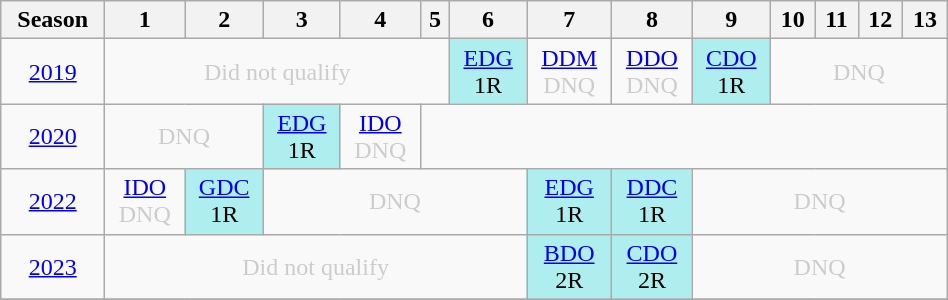<table class="wikitable" style="width:50%; margin:0">
<tr>
<th>Season</th>
<th>1</th>
<th>2</th>
<th>3</th>
<th>4</th>
<th>5</th>
<th>6</th>
<th>7</th>
<th>8</th>
<th>9</th>
<th>10</th>
<th>11</th>
<th>12</th>
<th>13</th>
</tr>
<tr>
<td style="text-align:center;"background:#efefef;"><a href='#'>2019</a></td>
<td style="text-align:center; color:#ccc;" colspan=5>Did not qualify</td>
<td style="text-align:center; background:#afeeee;"><a href='#'>EDG</a><br>1R</td>
<td style="text-align:center; color:#ccc;"><a href='#'>DDM</a><br>DNQ</td>
<td style="text-align:center; color:#ccc;"><a href='#'>DDO</a><br>DNQ</td>
<td style="text-align:center; background:#afeeee;"><a href='#'>CDO</a><br>1R</td>
<td style="text-align:center; color:#ccc;" colspan=4>DNQ</td>
</tr>
<tr>
<td style="text-align:center;"background:#efefef;"><a href='#'>2020</a></td>
<td style="text-align:center; color:#ccc;" colspan=2>DNQ</td>
<td style="text-align:center; background:#afeeee;"><a href='#'>EDG</a><br>1R</td>
<td style="text-align:center; color:#ccc;"><a href='#'>IDO</a><br>DNQ</td>
</tr>
<tr>
<td style="text-align:center;"background:#efefef;"><a href='#'>2022</a></td>
<td style="text-align:center; color:#ccc;"><a href='#'>IDO</a><br>DNQ</td>
<td style="text-align:center; background:#afeeee;"><a href='#'>GDC</a><br>1R</td>
<td style="text-align:center; color:#ccc;" colspan=4>DNQ</td>
<td style="text-align:center; background:#afeeee;"><a href='#'>EDG</a><br>1R</td>
<td style="text-align:center; background:#afeeee;"><a href='#'>DDC</a><br>1R</td>
<td style="text-align:center; color:#ccc;" colspan=5>DNQ</td>
</tr>
<tr>
<td style="text-align:center;"background:#efefef;"><a href='#'>2023</a></td>
<td style="text-align:center; color:#ccc;" colspan=6>Did not qualify</td>
<td style="text-align:center; background:#afeeee;"><a href='#'>BDO</a><br>2R</td>
<td style="text-align:center; background:#afeeee;"><a href='#'>CDO</a><br>2R</td>
<td style="text-align:center; color:#ccc;" colspan=5>DNQ</td>
</tr>
<tr>
</tr>
</table>
